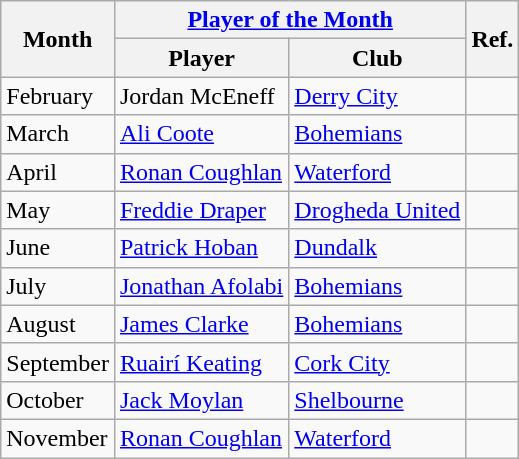<table class="wikitable">
<tr>
<th rowspan="2">Month</th>
<th colspan="2"><a href='#'>Player of the Month</a></th>
<th rowspan="2">Ref.</th>
</tr>
<tr>
<th>Player</th>
<th>Club</th>
</tr>
<tr>
<td>February</td>
<td> Jordan McEneff</td>
<td><a href='#'>Derry City</a></td>
<td></td>
</tr>
<tr>
<td>March</td>
<td> <a href='#'>Ali Coote</a></td>
<td><a href='#'>Bohemians</a></td>
<td></td>
</tr>
<tr>
<td>April</td>
<td> <a href='#'>Ronan Coughlan</a></td>
<td><a href='#'>Waterford</a></td>
<td></td>
</tr>
<tr>
<td>May</td>
<td> <a href='#'>Freddie Draper</a></td>
<td><a href='#'>Drogheda United</a></td>
<td></td>
</tr>
<tr>
<td>June</td>
<td> <a href='#'>Patrick Hoban</a></td>
<td><a href='#'>Dundalk</a></td>
<td></td>
</tr>
<tr>
<td>July</td>
<td> <a href='#'>Jonathan Afolabi</a></td>
<td><a href='#'>Bohemians</a></td>
<td></td>
</tr>
<tr>
<td>August</td>
<td> <a href='#'>James Clarke</a></td>
<td><a href='#'>Bohemians</a></td>
<td></td>
</tr>
<tr>
<td>September</td>
<td> <a href='#'>Ruairí Keating</a></td>
<td><a href='#'>Cork City</a></td>
<td></td>
</tr>
<tr>
<td>October</td>
<td> <a href='#'>Jack Moylan</a></td>
<td><a href='#'>Shelbourne</a></td>
<td></td>
</tr>
<tr>
<td>November</td>
<td> <a href='#'>Ronan Coughlan</a></td>
<td><a href='#'>Waterford</a></td>
<td></td>
</tr>
</table>
